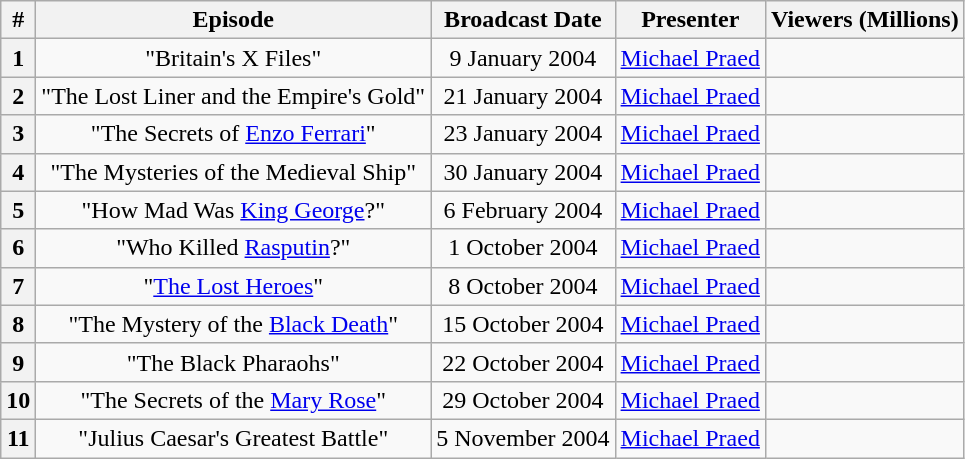<table class="wikitable" border="1" style="text-align: center">
<tr>
<th>#</th>
<th>Episode</th>
<th>Broadcast Date</th>
<th>Presenter</th>
<th>Viewers (Millions)</th>
</tr>
<tr>
<th>1</th>
<td>"Britain's X Files"</td>
<td>9 January 2004</td>
<td><a href='#'>Michael Praed</a></td>
<td></td>
</tr>
<tr>
<th>2</th>
<td>"The Lost Liner and the Empire's Gold"</td>
<td>21 January 2004</td>
<td><a href='#'>Michael Praed</a></td>
<td></td>
</tr>
<tr>
<th>3</th>
<td>"The Secrets of <a href='#'>Enzo Ferrari</a>"</td>
<td>23 January 2004</td>
<td><a href='#'>Michael Praed</a></td>
<td></td>
</tr>
<tr>
<th>4</th>
<td>"The Mysteries of the Medieval Ship"</td>
<td>30 January 2004</td>
<td><a href='#'>Michael Praed</a></td>
<td></td>
</tr>
<tr>
<th>5</th>
<td>"How Mad Was <a href='#'>King George</a>?"</td>
<td>6 February 2004</td>
<td><a href='#'>Michael Praed</a></td>
<td></td>
</tr>
<tr>
<th>6</th>
<td>"Who Killed <a href='#'>Rasputin</a>?"</td>
<td>1 October 2004</td>
<td><a href='#'>Michael Praed</a></td>
<td></td>
</tr>
<tr>
<th>7</th>
<td>"<a href='#'>The Lost Heroes</a>"</td>
<td>8 October 2004</td>
<td><a href='#'>Michael Praed</a></td>
<td></td>
</tr>
<tr>
<th>8</th>
<td>"The Mystery of the <a href='#'>Black Death</a>"</td>
<td>15 October 2004</td>
<td><a href='#'>Michael Praed</a></td>
<td></td>
</tr>
<tr>
<th>9</th>
<td>"The Black Pharaohs"</td>
<td>22 October 2004</td>
<td><a href='#'>Michael Praed</a></td>
<td></td>
</tr>
<tr>
<th>10</th>
<td>"The Secrets of the <a href='#'>Mary Rose</a>"</td>
<td>29 October 2004</td>
<td><a href='#'>Michael Praed</a></td>
<td></td>
</tr>
<tr>
<th>11</th>
<td>"Julius Caesar's Greatest Battle"</td>
<td>5 November 2004</td>
<td><a href='#'>Michael Praed</a></td>
<td></td>
</tr>
</table>
